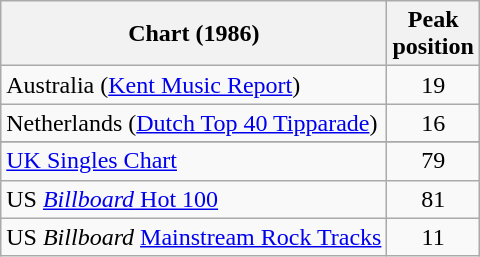<table class="wikitable sortable">
<tr>
<th>Chart (1986)</th>
<th>Peak<br>position</th>
</tr>
<tr>
<td>Australia (<a href='#'>Kent Music Report</a>)</td>
<td style="text-align:center;">19</td>
</tr>
<tr>
<td>Netherlands (<a href='#'>Dutch Top 40 Tipparade</a>)</td>
<td style="text-align:center;">16</td>
</tr>
<tr>
</tr>
<tr>
<td><a href='#'>UK Singles Chart</a></td>
<td style="text-align:center;">79</td>
</tr>
<tr>
<td>US <a href='#'><em>Billboard</em> Hot 100</a></td>
<td style="text-align:center;">81</td>
</tr>
<tr>
<td>US <em>Billboard</em> <a href='#'>Mainstream Rock Tracks</a></td>
<td style="text-align:center;">11</td>
</tr>
</table>
